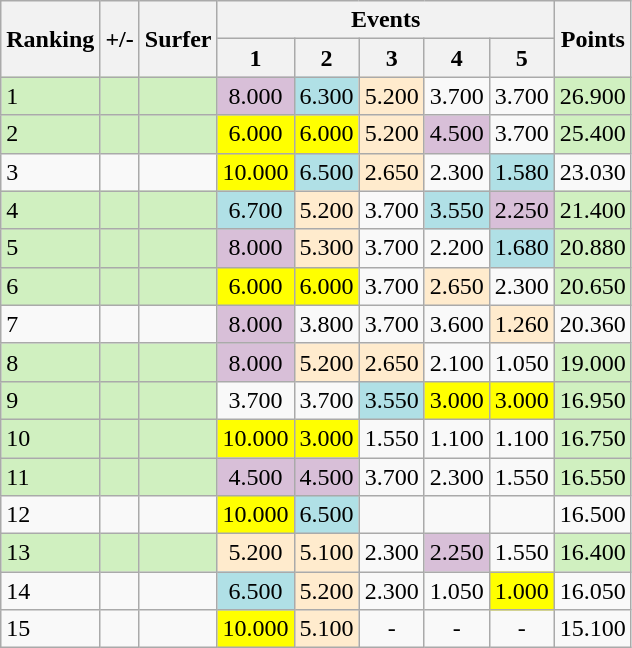<table class="wikitable" style="text-align: center;">
<tr>
<th rowspan="2">Ranking</th>
<th rowspan="2">+/-</th>
<th rowspan="2">Surfer</th>
<th colspan="5">Events</th>
<th rowspan="2">Points</th>
</tr>
<tr>
<th>1</th>
<th>2</th>
<th>3</th>
<th>4</th>
<th>5</th>
</tr>
<tr>
<td style="text-align:left" bgcolor=D0F0C0>1</td>
<td bgcolor=D0F0C0></td>
<td style="text-align:left" bgcolor=D0F0C0></td>
<td bgcolor=thistle><span>8.000</span></td>
<td bgcolor=#B0E0E6><span>6.300</span></td>
<td bgcolor=ffebcd><span>5.200</span></td>
<td><span>3.700</span></td>
<td><span>3.700</span></td>
<td bgcolor=D0F0C0>26.900</td>
</tr>
<tr>
<td style="text-align:left" bgcolor=D0F0C0>2</td>
<td bgcolor=D0F0C0></td>
<td style="text-align:left" bgcolor=D0F0C0></td>
<td bgcolor=yellow><span>6.000</span></td>
<td bgcolor=yellow><span>6.000</span></td>
<td bgcolor=ffebcd><span>5.200</span></td>
<td bgcolor=thistle><span>4.500</span></td>
<td><span>3.700</span></td>
<td bgcolor=D0F0C0>25.400</td>
</tr>
<tr>
<td style=text-align:left>3</td>
<td></td>
<td style=text-align:left></td>
<td bgcolor=yellow><span>10.000</span></td>
<td bgcolor=#B0E0E6><span>6.500</span></td>
<td bgcolor=ffebcd><span>2.650</span></td>
<td><span>2.300</span></td>
<td bgcolor=#B0E0E6><span>1.580</span></td>
<td>23.030</td>
</tr>
<tr>
<td style="text-align:left" bgcolor=D0F0C0>4</td>
<td bgcolor=D0F0C0></td>
<td style="text-align:left" bgcolor=D0F0C0></td>
<td bgcolor=#B0E0E6><span>6.700</span></td>
<td bgcolor=ffebcd><span>5.200</span></td>
<td><span>3.700</span></td>
<td bgcolor=#B0E0E6><span>3.550</span></td>
<td bgcolor=thistle><span>2.250</span></td>
<td bgcolor=D0F0C0>21.400</td>
</tr>
<tr>
<td style="text-align:left" bgcolor=D0F0C0>5</td>
<td bgcolor=D0F0C0></td>
<td style="text-align:left" bgcolor=D0F0C0></td>
<td bgcolor=thistle><span>8.000</span></td>
<td bgcolor=ffebcd><span>5.300</span></td>
<td><span>3.700</span></td>
<td><span>2.200</span></td>
<td bgcolor=#B0E0E6><span>1.680</span></td>
<td bgcolor=D0F0C0>20.880</td>
</tr>
<tr>
<td style="text-align:left" bgcolor=D0F0C0>6</td>
<td bgcolor=D0F0C0></td>
<td style="text-align:left" bgcolor=D0F0C0></td>
<td bgcolor=yellow><span>6.000</span></td>
<td bgcolor=yellow><span>6.000</span></td>
<td><span>3.700</span></td>
<td bgcolor=ffebcd><span>2.650</span></td>
<td><span>2.300</span></td>
<td bgcolor=D0F0C0>20.650</td>
</tr>
<tr>
<td style=text-align:left>7</td>
<td></td>
<td style=text-align:left></td>
<td bgcolor=thistle><span>8.000</span></td>
<td><span>3.800</span></td>
<td><span>3.700</span></td>
<td><span>3.600</span></td>
<td bgcolor=ffebcd><span>1.260</span></td>
<td>20.360</td>
</tr>
<tr>
<td style="text-align:left" bgcolor=D0F0C0>8</td>
<td bgcolor=D0F0C0></td>
<td style="text-align:left" bgcolor=D0F0C0></td>
<td bgcolor=thistle><span>8.000</span></td>
<td bgcolor=ffebcd><span>5.200</span></td>
<td bgcolor=ffebcd><span>2.650</span></td>
<td><span>2.100</span></td>
<td><span>1.050</span></td>
<td bgcolor=D0F0C0>19.000</td>
</tr>
<tr>
<td style="text-align:left" bgcolor=D0F0C0>9</td>
<td bgcolor=D0F0C0></td>
<td style="text-align:left" bgcolor=D0F0C0></td>
<td><span>3.700</span></td>
<td><span>3.700</span></td>
<td bgcolor=#B0E0E6><span>3.550</span></td>
<td bgcolor=yellow><span>3.000</span></td>
<td bgcolor=yellow><span>3.000</span></td>
<td bgcolor=D0F0C0>16.950</td>
</tr>
<tr>
<td style="text-align:left" bgcolor=D0F0C0>10</td>
<td bgcolor=D0F0C0></td>
<td style="text-align:left" bgcolor=D0F0C0></td>
<td bgcolor=yellow><span>10.000</span></td>
<td bgcolor=yellow><span>3.000</span></td>
<td><span>1.550</span></td>
<td><span>1.100</span></td>
<td><span>1.100</span></td>
<td bgcolor=D0F0C0>16.750</td>
</tr>
<tr>
<td style="text-align:left" bgcolor=D0F0C0>11</td>
<td bgcolor=D0F0C0></td>
<td style="text-align:left" bgcolor=D0F0C0></td>
<td bgcolor=thistle><span>4.500</span></td>
<td bgcolor=thistle><span>4.500</span></td>
<td><span>3.700</span></td>
<td><span>2.300</span></td>
<td><span>1.550</span></td>
<td bgcolor=D0F0C0>16.550</td>
</tr>
<tr>
<td style=text-align:left>12</td>
<td></td>
<td style=text-align:left></td>
<td bgcolor=yellow><span>10.000</span></td>
<td bgcolor=#B0E0E6><span>6.500</span></td>
<td></td>
<td></td>
<td></td>
<td>16.500</td>
</tr>
<tr>
<td style="text-align:left" bgcolor=D0F0C0>13</td>
<td bgcolor=D0F0C0></td>
<td style="text-align:left" bgcolor=D0F0C0></td>
<td bgcolor=ffebcd><span>5.200</span></td>
<td bgcolor=ffebcd><span>5.100</span></td>
<td><span>2.300</span></td>
<td bgcolor=thistle><span>2.250</span></td>
<td><span>1.550</span></td>
<td bgcolor=D0F0C0>16.400</td>
</tr>
<tr>
<td style=text-align:left>14</td>
<td></td>
<td style=text-align:left></td>
<td bgcolor=#B0E0E6><span>6.500</span></td>
<td bgcolor=ffebcd><span>5.200</span></td>
<td><span>2.300</span></td>
<td><span>1.050</span></td>
<td bgcolor=yellow><span>1.000</span></td>
<td>16.050</td>
</tr>
<tr>
<td style=text-align:left>15</td>
<td></td>
<td style=text-align:left></td>
<td bgcolor=yellow><span>10.000</span></td>
<td bgcolor=ffebcd><span>5.100</span></td>
<td>-</td>
<td>-</td>
<td>-</td>
<td>15.100</td>
</tr>
</table>
